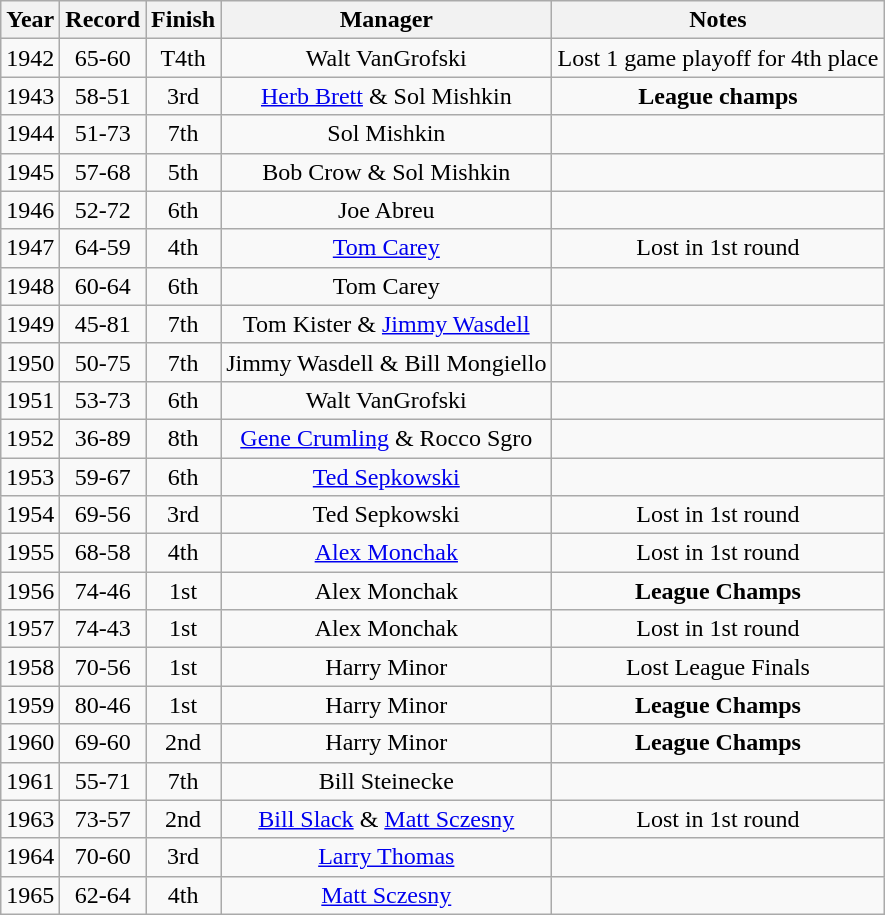<table class="wikitable">
<tr>
<th>Year</th>
<th>Record</th>
<th>Finish</th>
<th>Manager</th>
<th>Notes</th>
</tr>
<tr align=center>
<td>1942</td>
<td>65-60</td>
<td>T4th</td>
<td>Walt VanGrofski</td>
<td>Lost 1 game playoff for 4th place</td>
</tr>
<tr align=center>
<td>1943</td>
<td>58-51</td>
<td>3rd</td>
<td><a href='#'>Herb Brett</a> & Sol Mishkin</td>
<td><strong>League champs</strong></td>
</tr>
<tr align=center>
<td>1944</td>
<td>51-73</td>
<td>7th</td>
<td>Sol Mishkin</td>
<td></td>
</tr>
<tr align=center>
<td>1945</td>
<td>57-68</td>
<td>5th</td>
<td>Bob Crow & Sol Mishkin</td>
<td></td>
</tr>
<tr align=center>
<td>1946</td>
<td>52-72</td>
<td>6th</td>
<td>Joe Abreu</td>
<td></td>
</tr>
<tr align=center>
<td>1947</td>
<td>64-59</td>
<td>4th</td>
<td><a href='#'>Tom Carey</a></td>
<td>Lost in 1st round</td>
</tr>
<tr align=center>
<td>1948</td>
<td>60-64</td>
<td>6th</td>
<td>Tom Carey</td>
<td></td>
</tr>
<tr align=center>
<td>1949</td>
<td>45-81</td>
<td>7th</td>
<td>Tom Kister & <a href='#'>Jimmy Wasdell</a></td>
<td></td>
</tr>
<tr align=center>
<td>1950</td>
<td>50-75</td>
<td>7th</td>
<td>Jimmy Wasdell & Bill Mongiello</td>
<td></td>
</tr>
<tr align=center>
<td>1951</td>
<td>53-73</td>
<td>6th</td>
<td>Walt VanGrofski</td>
<td></td>
</tr>
<tr align=center>
<td>1952</td>
<td>36-89</td>
<td>8th</td>
<td><a href='#'>Gene Crumling</a> & Rocco Sgro</td>
<td></td>
</tr>
<tr align=center>
<td>1953</td>
<td>59-67</td>
<td>6th</td>
<td><a href='#'>Ted Sepkowski</a></td>
<td></td>
</tr>
<tr align=center>
<td>1954</td>
<td>69-56</td>
<td>3rd</td>
<td>Ted Sepkowski</td>
<td>Lost in 1st round</td>
</tr>
<tr align=center>
<td>1955</td>
<td>68-58</td>
<td>4th</td>
<td><a href='#'>Alex Monchak</a></td>
<td>Lost in 1st round</td>
</tr>
<tr align=center>
<td>1956</td>
<td>74-46</td>
<td>1st</td>
<td>Alex Monchak</td>
<td><strong>League Champs</strong></td>
</tr>
<tr align=center>
<td>1957</td>
<td>74-43</td>
<td>1st</td>
<td>Alex Monchak</td>
<td>Lost in 1st round</td>
</tr>
<tr align=center>
<td>1958</td>
<td>70-56</td>
<td>1st</td>
<td>Harry Minor</td>
<td>Lost League Finals</td>
</tr>
<tr align=center>
<td>1959</td>
<td>80-46</td>
<td>1st</td>
<td>Harry Minor</td>
<td><strong>League Champs</strong></td>
</tr>
<tr align=center>
<td>1960</td>
<td>69-60</td>
<td>2nd</td>
<td>Harry Minor</td>
<td><strong>League Champs</strong></td>
</tr>
<tr align=center>
<td>1961</td>
<td>55-71</td>
<td>7th</td>
<td>Bill Steinecke</td>
<td></td>
</tr>
<tr align=center>
<td>1963</td>
<td>73-57</td>
<td>2nd</td>
<td><a href='#'>Bill Slack</a> & <a href='#'>Matt Sczesny</a></td>
<td>Lost in 1st round</td>
</tr>
<tr align=center>
<td>1964</td>
<td>70-60</td>
<td>3rd</td>
<td><a href='#'>Larry Thomas</a></td>
<td></td>
</tr>
<tr align=center>
<td>1965</td>
<td>62-64</td>
<td>4th</td>
<td><a href='#'>Matt Sczesny</a></td>
<td></td>
</tr>
</table>
